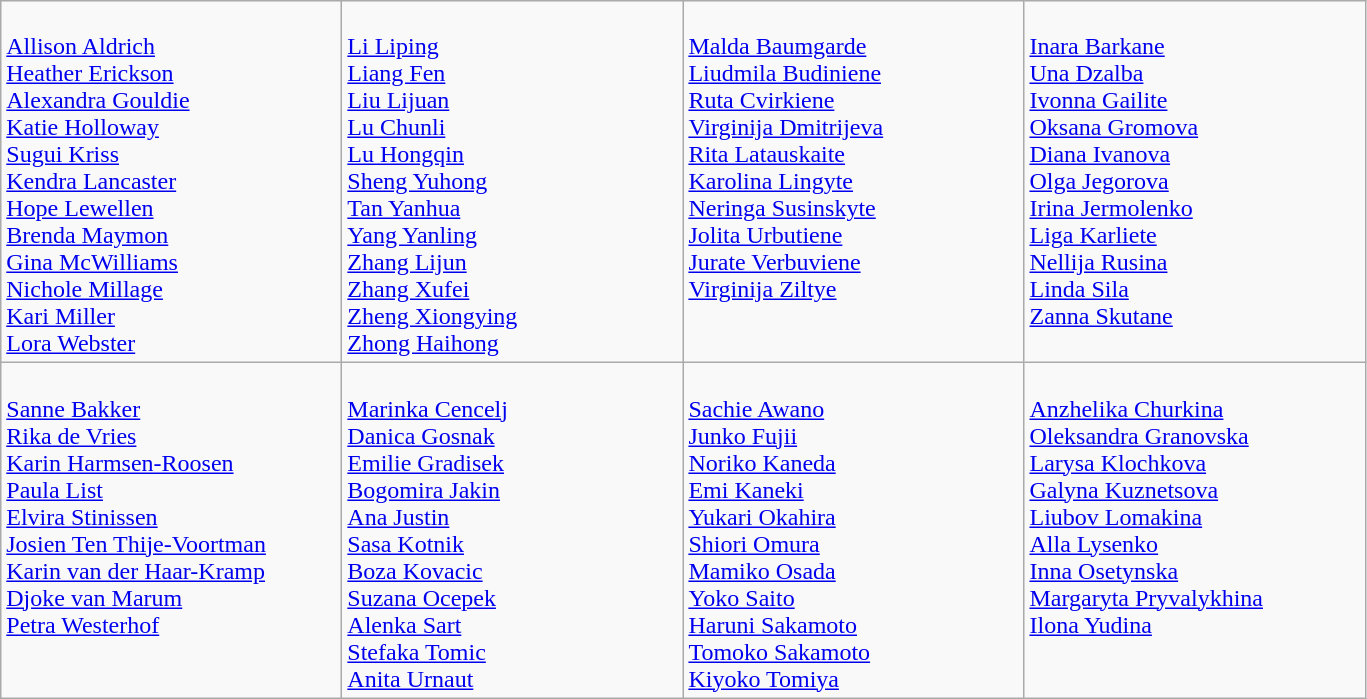<table class="wikitable">
<tr>
<td style="vertical-align:top; width:220px"><br><a href='#'>Allison Aldrich</a><br> <a href='#'>Heather Erickson</a><br> <a href='#'>Alexandra Gouldie</a><br> <a href='#'>Katie Holloway</a><br> <a href='#'>Sugui Kriss</a><br> <a href='#'>Kendra Lancaster</a><br> <a href='#'>Hope Lewellen</a><br> <a href='#'>Brenda Maymon</a><br> <a href='#'>Gina McWilliams</a><br> <a href='#'>Nichole Millage</a><br> <a href='#'>Kari Miller</a><br> <a href='#'>Lora Webster</a></td>
<td style="vertical-align:top; width:220px"><br><a href='#'>Li Liping</a><br> <a href='#'>Liang Fen</a><br> <a href='#'>Liu Lijuan</a><br> <a href='#'>Lu Chunli</a><br> <a href='#'>Lu Hongqin</a><br> <a href='#'>Sheng Yuhong</a><br> <a href='#'>Tan Yanhua</a><br> <a href='#'>Yang Yanling</a><br> <a href='#'>Zhang Lijun</a><br> <a href='#'>Zhang Xufei</a><br> <a href='#'>Zheng Xiongying</a><br> <a href='#'>Zhong Haihong</a></td>
<td style="vertical-align:top; width:220px"><br><a href='#'>Malda Baumgarde</a><br> <a href='#'>Liudmila Budiniene</a><br> <a href='#'>Ruta Cvirkiene</a><br> <a href='#'>Virginija Dmitrijeva</a><br> <a href='#'>Rita Latauskaite</a><br> <a href='#'>Karolina Lingyte</a><br> <a href='#'>Neringa Susinskyte</a><br> <a href='#'>Jolita Urbutiene</a><br> <a href='#'>Jurate Verbuviene</a><br> <a href='#'>Virginija Ziltye</a></td>
<td style="vertical-align:top; width:220px"><br><a href='#'>Inara Barkane</a><br> <a href='#'>Una Dzalba</a><br> <a href='#'>Ivonna Gailite</a><br> <a href='#'>Oksana Gromova</a><br> <a href='#'>Diana Ivanova</a><br> <a href='#'>Olga Jegorova</a><br> <a href='#'>Irina Jermolenko</a><br> <a href='#'>Liga Karliete</a><br> <a href='#'>Nellija Rusina</a><br> <a href='#'>Linda Sila</a><br> <a href='#'>Zanna Skutane</a></td>
</tr>
<tr>
<td style="vertical-align:top; width:220px"><br><a href='#'>Sanne Bakker</a><br> <a href='#'>Rika de Vries</a><br> <a href='#'>Karin Harmsen-Roosen</a><br> <a href='#'>Paula List</a><br> <a href='#'>Elvira Stinissen</a><br> <a href='#'>Josien Ten Thije-Voortman</a><br> <a href='#'>Karin van der Haar-Kramp</a><br> <a href='#'>Djoke van Marum</a><br> <a href='#'>Petra Westerhof</a></td>
<td style="vertical-align:top; width:220px"><br><a href='#'>Marinka Cencelj</a><br> <a href='#'>Danica Gosnak</a><br> <a href='#'>Emilie Gradisek</a><br> <a href='#'>Bogomira Jakin</a><br> <a href='#'>Ana Justin</a><br> <a href='#'>Sasa Kotnik</a><br> <a href='#'>Boza Kovacic</a><br> <a href='#'>Suzana Ocepek</a><br> <a href='#'>Alenka Sart</a><br> <a href='#'>Stefaka Tomic</a><br> <a href='#'>Anita Urnaut</a></td>
<td style="vertical-align:top; width:220px"><br><a href='#'>Sachie Awano</a><br> <a href='#'>Junko Fujii</a><br> <a href='#'>Noriko Kaneda</a><br> <a href='#'>Emi Kaneki</a><br> <a href='#'>Yukari Okahira</a><br> <a href='#'>Shiori Omura</a><br> <a href='#'>Mamiko Osada</a><br> <a href='#'>Yoko Saito</a><br> <a href='#'>Haruni Sakamoto</a><br> <a href='#'>Tomoko Sakamoto</a><br> <a href='#'>Kiyoko Tomiya</a></td>
<td style="vertical-align:top; width:220px"><br><a href='#'>Anzhelika Churkina</a><br> <a href='#'>Oleksandra Granovska</a><br> <a href='#'>Larysa Klochkova</a><br> <a href='#'>Galyna Kuznetsova</a><br> <a href='#'>Liubov Lomakina</a><br> <a href='#'>Alla Lysenko</a><br> <a href='#'>Inna Osetynska</a><br> <a href='#'>Margaryta Pryvalykhina</a><br> <a href='#'>Ilona Yudina</a></td>
</tr>
</table>
